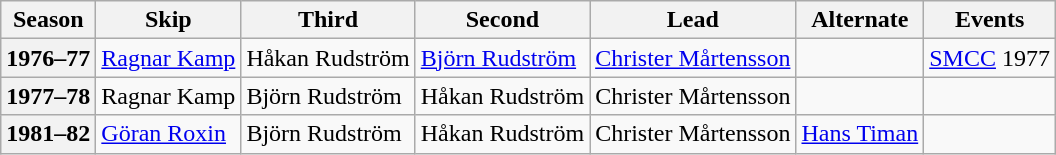<table class="wikitable">
<tr>
<th scope="col">Season</th>
<th scope="col">Skip</th>
<th scope="col">Third</th>
<th scope="col">Second</th>
<th scope="col">Lead</th>
<th scope="col">Alternate</th>
<th scope="col">Events</th>
</tr>
<tr>
<th scope="row">1976–77</th>
<td><a href='#'>Ragnar Kamp</a></td>
<td>Håkan Rudström</td>
<td><a href='#'>Björn Rudström</a></td>
<td><a href='#'>Christer Mårtensson</a></td>
<td></td>
<td><a href='#'>SMCC</a> 1977 <br> </td>
</tr>
<tr>
<th scope="row">1977–78</th>
<td>Ragnar Kamp</td>
<td>Björn Rudström</td>
<td>Håkan Rudström</td>
<td>Christer Mårtensson</td>
<td></td>
<td> </td>
</tr>
<tr>
<th scope="row">1981–82</th>
<td><a href='#'>Göran Roxin</a></td>
<td>Björn Rudström</td>
<td>Håkan Rudström</td>
<td>Christer Mårtensson</td>
<td><a href='#'>Hans Timan</a></td>
<td> </td>
</tr>
</table>
